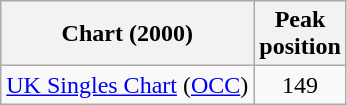<table class="wikitable sortable">
<tr>
<th>Chart (2000)</th>
<th>Peak<br>position</th>
</tr>
<tr>
<td><a href='#'>UK Singles Chart</a> (<a href='#'>OCC</a>)</td>
<td align="center">149</td>
</tr>
</table>
